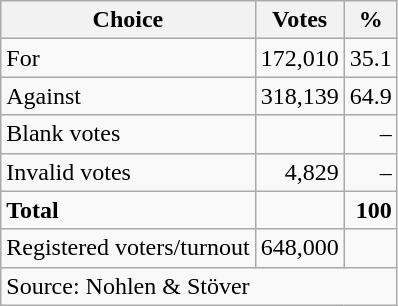<table class=wikitable style=text-align:right>
<tr>
<th>Choice</th>
<th>Votes</th>
<th>%</th>
</tr>
<tr>
<td align=left>For</td>
<td>172,010</td>
<td>35.1</td>
</tr>
<tr>
<td align=left>Against</td>
<td>318,139</td>
<td>64.9</td>
</tr>
<tr>
<td align=left>Blank votes</td>
<td></td>
<td>–</td>
</tr>
<tr>
<td align=left>Invalid votes</td>
<td>4,829</td>
<td>–</td>
</tr>
<tr>
<td align=left><strong>Total</strong></td>
<td></td>
<td><strong>100</strong></td>
</tr>
<tr>
<td align=left>Registered voters/turnout</td>
<td>648,000</td>
<td></td>
</tr>
<tr>
<td align=left colspan=3>Source: Nohlen & Stöver</td>
</tr>
</table>
